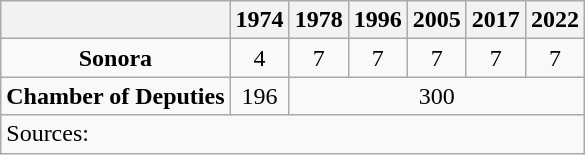<table class="wikitable" style="text-align: center">
<tr>
<th></th>
<th>1974</th>
<th>1978</th>
<th>1996</th>
<th>2005</th>
<th>2017</th>
<th>2022</th>
</tr>
<tr>
<td><strong>Sonora</strong></td>
<td>4</td>
<td>7</td>
<td>7</td>
<td>7</td>
<td>7</td>
<td>7</td>
</tr>
<tr>
<td><strong>Chamber of Deputies</strong></td>
<td>196</td>
<td colspan=5>300</td>
</tr>
<tr>
<td colspan=7 style="text-align: left">Sources: </td>
</tr>
</table>
